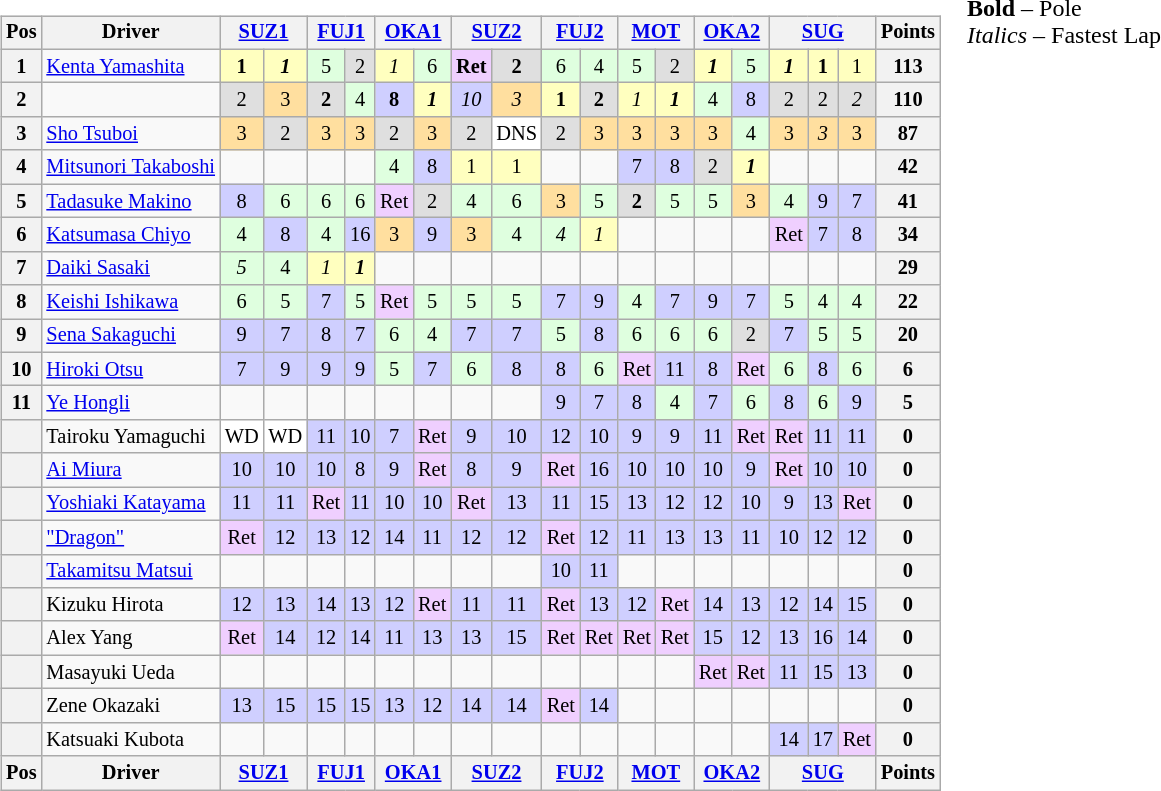<table>
<tr>
<td valign="top"><br><table class="wikitable" style="font-size:85%; text-align:center">
<tr style="background:#f9f9f9" valign="top">
<th valign="middle">Pos</th>
<th valign="middle">Driver</th>
<th colspan=2><a href='#'>SUZ1</a></th>
<th colspan=2><a href='#'>FUJ1</a></th>
<th colspan=2><a href='#'>OKA1</a></th>
<th colspan=2><a href='#'>SUZ2</a></th>
<th colspan=2><a href='#'>FUJ2</a></th>
<th colspan=2><a href='#'>MOT</a></th>
<th colspan=2><a href='#'>OKA2</a></th>
<th colspan=3><a href='#'>SUG</a></th>
<th valign="middle">Points</th>
</tr>
<tr>
<th>1</th>
<td align="left"> <a href='#'>Kenta Yamashita</a></td>
<td style="background:#ffffbf;"><strong>1</strong></td>
<td style="background:#ffffbf;"><strong><em>1</em></strong></td>
<td style="background:#dfffdf;">5</td>
<td style="background:#dfdfdf;">2</td>
<td style="background:#ffffbf;"><em>1</em></td>
<td style="background:#dfffdf;">6</td>
<td style="background:#EFCFFF;"><strong>Ret</strong></td>
<td style="background:#dfdfdf;"><strong>2</strong></td>
<td style="background:#dfffdf;">6</td>
<td style="background:#dfffdf;">4</td>
<td style="background:#dfffdf;">5</td>
<td style="background:#dfdfdf;">2</td>
<td style="background:#ffffbf;"><strong><em>1</em></strong></td>
<td style="background:#dfffdf;">5</td>
<td style="background:#ffffbf;"><strong><em>1</em></strong></td>
<td style="background:#ffffbf;"><strong>1</strong></td>
<td style="background:#ffffbf;">1</td>
<th>113</th>
</tr>
<tr>
<th>2</th>
<td align="left"></td>
<td style="background:#dfdfdf;">2</td>
<td style="background:#ffdf9f;">3</td>
<td style="background:#dfdfdf;"><strong>2</strong></td>
<td style="background:#dfffdf;">4</td>
<td style="background:#cfcfff;"><strong>8</strong></td>
<td style="background:#ffffbf;"><strong><em>1</em></strong></td>
<td style="background:#cfcfff;"><em>10</em></td>
<td style="background:#ffdf9f;"><em>3</em></td>
<td style="background:#ffffbf;"><strong>1</strong></td>
<td style="background:#dfdfdf;"><strong>2</strong></td>
<td style="background:#ffffbf;"><em>1</em></td>
<td style="background:#ffffbf;"><strong><em>1</em></strong></td>
<td style="background:#dfffdf;">4</td>
<td style="background:#cfcfff;">8</td>
<td style="background:#dfdfdf;">2</td>
<td style="background:#dfdfdf;">2</td>
<td style="background:#dfdfdf;"><em>2</em></td>
<th>110</th>
</tr>
<tr>
<th>3</th>
<td align="left"> <a href='#'>Sho Tsuboi</a></td>
<td style="background:#ffdf9f;">3</td>
<td style="background:#dfdfdf;">2</td>
<td style="background:#ffdf9f;">3</td>
<td style="background:#ffdf9f;">3</td>
<td style="background:#dfdfdf;">2</td>
<td style="background:#ffdf9f;">3</td>
<td style="background:#dfdfdf;">2</td>
<td style="background:#ffffff;">DNS</td>
<td style="background:#dfdfdf;">2</td>
<td style="background:#ffdf9f;">3</td>
<td style="background:#ffdf9f;">3</td>
<td style="background:#ffdf9f;">3</td>
<td style="background:#ffdf9f;">3</td>
<td style="background:#dfffdf;">4</td>
<td style="background:#ffdf9f;">3</td>
<td style="background:#ffdf9f;"><em>3</em></td>
<td style="background:#ffdf9f;">3</td>
<th>87</th>
</tr>
<tr>
<th>4</th>
<td align="left"> <a href='#'>Mitsunori Takaboshi</a></td>
<td></td>
<td></td>
<td></td>
<td></td>
<td style="background:#dfffdf;">4</td>
<td style="background:#cfcfff;">8</td>
<td style="background:#ffffbf;">1</td>
<td style="background:#ffffbf;">1</td>
<td></td>
<td></td>
<td style="background:#cfcfff;">7</td>
<td style="background:#cfcfff;">8</td>
<td style="background:#dfdfdf;">2</td>
<td style="background:#ffffbf;"><strong><em>1</em></strong></td>
<td></td>
<td></td>
<td></td>
<th>42</th>
</tr>
<tr>
<th>5</th>
<td align="left"> <a href='#'>Tadasuke Makino</a></td>
<td style="background:#cfcfff;">8</td>
<td style="background:#dfffdf;">6</td>
<td style="background:#dfffdf;">6</td>
<td style="background:#dfffdf;">6</td>
<td style="background:#EFCFFF;">Ret</td>
<td style="background:#dfdfdf;">2</td>
<td style="background:#dfffdf;">4</td>
<td style="background:#dfffdf;">6</td>
<td style="background:#ffdf9f;">3</td>
<td style="background:#dfffdf;">5</td>
<td style="background:#dfdfdf;"><strong>2</strong></td>
<td style="background:#dfffdf;">5</td>
<td style="background:#dfffdf;">5</td>
<td style="background:#ffdf9f;">3</td>
<td style="background:#dfffdf;">4</td>
<td style="background:#cfcfff;">9</td>
<td style="background:#cfcfff;">7</td>
<th>41</th>
</tr>
<tr>
<th>6</th>
<td align="left"> <a href='#'>Katsumasa Chiyo</a></td>
<td style="background:#dfffdf;">4</td>
<td style="background:#cfcfff;">8</td>
<td style="background:#dfffdf;">4</td>
<td style="background:#cfcfff;">16</td>
<td style="background:#ffdf9f;">3</td>
<td style="background:#cfcfff;">9</td>
<td style="background:#ffdf9f;">3</td>
<td style="background:#dfffdf;">4</td>
<td style="background:#dfffdf;"><em>4</em></td>
<td style="background:#ffffbf;"><em>1</em></td>
<td></td>
<td></td>
<td></td>
<td></td>
<td style="background:#EFCFFF;">Ret</td>
<td style="background:#cfcfff;">7</td>
<td style="background:#cfcfff;">8</td>
<th>34</th>
</tr>
<tr>
<th>7</th>
<td align="left"> <a href='#'>Daiki Sasaki</a></td>
<td style="background:#dfffdf;"><em>5</em></td>
<td style="background:#dfffdf;">4</td>
<td style="background:#ffffbf;"><em>1</em></td>
<td style="background:#ffffbf;"><strong><em>1</em></strong></td>
<td></td>
<td></td>
<td></td>
<td></td>
<td></td>
<td></td>
<td></td>
<td></td>
<td></td>
<td></td>
<td></td>
<td></td>
<td></td>
<th>29</th>
</tr>
<tr>
<th>8</th>
<td align="left"> <a href='#'>Keishi Ishikawa</a></td>
<td style="background:#dfffdf;">6</td>
<td style="background:#dfffdf;">5</td>
<td style="background:#cfcfff;">7</td>
<td style="background:#dfffdf;">5</td>
<td style="background:#EFCFFF;">Ret</td>
<td style="background:#dfffdf;">5</td>
<td style="background:#dfffdf;">5</td>
<td style="background:#dfffdf;">5</td>
<td style="background:#cfcfff;">7</td>
<td style="background:#cfcfff;">9</td>
<td style="background:#dfffdf;">4</td>
<td style="background:#cfcfff;">7</td>
<td style="background:#cfcfff;">9</td>
<td style="background:#cfcfff;">7</td>
<td style="background:#dfffdf;">5</td>
<td style="background:#dfffdf;">4</td>
<td style="background:#dfffdf;">4</td>
<th>22</th>
</tr>
<tr>
<th>9</th>
<td align="left"> <a href='#'>Sena Sakaguchi</a></td>
<td style="background:#cfcfff;">9</td>
<td style="background:#cfcfff;">7</td>
<td style="background:#cfcfff;">8</td>
<td style="background:#cfcfff;">7</td>
<td style="background:#dfffdf;">6</td>
<td style="background:#dfffdf;">4</td>
<td style="background:#cfcfff;">7</td>
<td style="background:#cfcfff;">7</td>
<td style="background:#dfffdf;">5</td>
<td style="background:#cfcfff;">8</td>
<td style="background:#dfffdf;">6</td>
<td style="background:#dfffdf;">6</td>
<td style="background:#dfffdf;">6</td>
<td style="background:#dfdfdf;">2</td>
<td style="background:#cfcfff;">7</td>
<td style="background:#dfffdf;">5</td>
<td style="background:#dfffdf;">5</td>
<th>20</th>
</tr>
<tr>
<th>10</th>
<td align="left"> <a href='#'>Hiroki Otsu</a></td>
<td style="background:#cfcfff;">7</td>
<td style="background:#cfcfff;">9</td>
<td style="background:#cfcfff;">9</td>
<td style="background:#cfcfff;">9</td>
<td style="background:#dfffdf;">5</td>
<td style="background:#cfcfff;">7</td>
<td style="background:#dfffdf;">6</td>
<td style="background:#cfcfff;">8</td>
<td style="background:#cfcfff;">8</td>
<td style="background:#dfffdf;">6</td>
<td style="background:#EFCFFF;">Ret</td>
<td style="background:#cfcfff;">11</td>
<td style="background:#cfcfff;">8</td>
<td style="background:#EFCFFF;">Ret</td>
<td style="background:#dfffdf;">6</td>
<td style="background:#cfcfff;">8</td>
<td style="background:#dfffdf;">6</td>
<th>6</th>
</tr>
<tr>
<th>11</th>
<td align="left"> <a href='#'>Ye Hongli</a></td>
<td></td>
<td></td>
<td></td>
<td></td>
<td></td>
<td></td>
<td></td>
<td></td>
<td style="background:#cfcfff;">9</td>
<td style="background:#cfcfff;">7</td>
<td style="background:#cfcfff;">8</td>
<td style="background:#dfffdf;">4</td>
<td style="background:#cfcfff;">7</td>
<td style="background:#dfffdf;">6</td>
<td style="background:#cfcfff;">8</td>
<td style="background:#dfffdf;">6</td>
<td style="background:#cfcfff;">9</td>
<th>5</th>
</tr>
<tr>
<th></th>
<td align="left"> Tairoku Yamaguchi</td>
<td style="background:#FFFFFF;">WD</td>
<td style="background:#FFFFFF;">WD</td>
<td style="background:#cfcfff;">11</td>
<td style="background:#cfcfff;">10</td>
<td style="background:#cfcfff;">7</td>
<td style="background:#EFCFFF;">Ret</td>
<td style="background:#cfcfff;">9</td>
<td style="background:#cfcfff;">10</td>
<td style="background:#cfcfff;">12</td>
<td style="background:#cfcfff;">10</td>
<td style="background:#cfcfff;">9</td>
<td style="background:#cfcfff;">9</td>
<td style="background:#cfcfff;">11</td>
<td style="background:#EFCFFF;">Ret</td>
<td style="background:#EFCFFF;">Ret</td>
<td style="background:#cfcfff;">11</td>
<td style="background:#cfcfff;">11</td>
<th>0</th>
</tr>
<tr>
<th></th>
<td align="left"> <a href='#'>Ai Miura</a></td>
<td style="background:#cfcfff;">10</td>
<td style="background:#cfcfff;">10</td>
<td style="background:#cfcfff;">10</td>
<td style="background:#cfcfff;">8</td>
<td style="background:#cfcfff;">9</td>
<td style="background:#EFCFFF;">Ret</td>
<td style="background:#cfcfff;">8</td>
<td style="background:#cfcfff;">9</td>
<td style="background:#EFCFFF;">Ret</td>
<td style="background:#cfcfff;">16</td>
<td style="background:#cfcfff;">10</td>
<td style="background:#cfcfff;">10</td>
<td style="background:#cfcfff;">10</td>
<td style="background:#cfcfff;">9</td>
<td style="background:#EFCFFF;">Ret</td>
<td style="background:#cfcfff;">10</td>
<td style="background:#cfcfff;">10</td>
<th>0</th>
</tr>
<tr>
<th></th>
<td align="left"> <a href='#'>Yoshiaki Katayama</a></td>
<td style="background:#cfcfff;">11</td>
<td style="background:#cfcfff;">11</td>
<td style="background:#EFCFFF;">Ret</td>
<td style="background:#cfcfff;">11</td>
<td style="background:#cfcfff;">10</td>
<td style="background:#cfcfff;">10</td>
<td style="background:#EFCFFF;">Ret</td>
<td style="background:#cfcfff;">13</td>
<td style="background:#cfcfff;">11</td>
<td style="background:#cfcfff;">15</td>
<td style="background:#cfcfff;">13</td>
<td style="background:#cfcfff;">12</td>
<td style="background:#cfcfff;">12</td>
<td style="background:#cfcfff;">10</td>
<td style="background:#cfcfff;">9</td>
<td style="background:#cfcfff;">13</td>
<td style="background:#EFCFFF;">Ret</td>
<th>0</th>
</tr>
<tr>
<th></th>
<td align="left"> <a href='#'>"Dragon"</a></td>
<td style="background:#EFCFFF;">Ret</td>
<td style="background:#cfcfff;">12</td>
<td style="background:#cfcfff;">13</td>
<td style="background:#cfcfff;">12</td>
<td style="background:#cfcfff;">14</td>
<td style="background:#cfcfff;">11</td>
<td style="background:#cfcfff;">12</td>
<td style="background:#cfcfff;">12</td>
<td style="background:#EFCFFF;">Ret</td>
<td style="background:#cfcfff;">12</td>
<td style="background:#cfcfff;">11</td>
<td style="background:#cfcfff;">13</td>
<td style="background:#cfcfff;">13</td>
<td style="background:#cfcfff;">11</td>
<td style="background:#cfcfff;">10</td>
<td style="background:#cfcfff;">12</td>
<td style="background:#cfcfff;">12</td>
<th>0</th>
</tr>
<tr>
<th></th>
<td align="left"> <a href='#'>Takamitsu Matsui</a></td>
<td></td>
<td></td>
<td></td>
<td></td>
<td></td>
<td></td>
<td></td>
<td></td>
<td style="background:#cfcfff;">10</td>
<td style="background:#cfcfff;">11</td>
<td></td>
<td></td>
<td></td>
<td></td>
<td></td>
<td></td>
<td></td>
<th>0</th>
</tr>
<tr>
<th></th>
<td align="left"> Kizuku Hirota</td>
<td style="background:#cfcfff;">12</td>
<td style="background:#cfcfff;">13</td>
<td style="background:#cfcfff;">14</td>
<td style="background:#cfcfff;">13</td>
<td style="background:#cfcfff;">12</td>
<td style="background:#EFCFFF;">Ret</td>
<td style="background:#cfcfff;">11</td>
<td style="background:#cfcfff;">11</td>
<td style="background:#EFCFFF;">Ret</td>
<td style="background:#cfcfff;">13</td>
<td style="background:#cfcfff;">12</td>
<td style="background:#EFCFFF;">Ret</td>
<td style="background:#cfcfff;">14</td>
<td style="background:#cfcfff;">13</td>
<td style="background:#cfcfff;">12</td>
<td style="background:#cfcfff;">14</td>
<td style="background:#cfcfff;">15</td>
<th>0</th>
</tr>
<tr>
<th></th>
<td align="left"> Alex Yang</td>
<td style="background:#EFCFFF;">Ret</td>
<td style="background:#cfcfff;">14</td>
<td style="background:#cfcfff;">12</td>
<td style="background:#cfcfff;">14</td>
<td style="background:#cfcfff;">11</td>
<td style="background:#cfcfff;">13</td>
<td style="background:#cfcfff;">13</td>
<td style="background:#cfcfff;">15</td>
<td style="background:#EFCFFF;">Ret</td>
<td style="background:#EFCFFF;">Ret</td>
<td style="background:#EFCFFF;">Ret</td>
<td style="background:#EFCFFF;">Ret</td>
<td style="background:#cfcfff;">15</td>
<td style="background:#cfcfff;">12</td>
<td style="background:#cfcfff;">13</td>
<td style="background:#cfcfff;">16</td>
<td style="background:#cfcfff;">14</td>
<th>0</th>
</tr>
<tr>
<th></th>
<td align="left"> Masayuki Ueda</td>
<td></td>
<td></td>
<td></td>
<td></td>
<td></td>
<td></td>
<td></td>
<td></td>
<td></td>
<td></td>
<td></td>
<td></td>
<td style="background:#EFCFFF;">Ret</td>
<td style="background:#EFCFFF;">Ret</td>
<td style="background:#cfcfff;">11</td>
<td style="background:#cfcfff;">15</td>
<td style="background:#cfcfff;">13</td>
<th>0</th>
</tr>
<tr>
<th></th>
<td align="left"> Zene Okazaki</td>
<td style="background:#cfcfff;">13</td>
<td style="background:#cfcfff;">15</td>
<td style="background:#cfcfff;">15</td>
<td style="background:#cfcfff;">15</td>
<td style="background:#cfcfff;">13</td>
<td style="background:#cfcfff;">12</td>
<td style="background:#cfcfff;">14</td>
<td style="background:#cfcfff;">14</td>
<td style="background:#EFCFFF;">Ret</td>
<td style="background:#cfcfff;">14</td>
<td></td>
<td></td>
<td></td>
<td></td>
<td></td>
<td></td>
<td></td>
<th>0</th>
</tr>
<tr>
<th></th>
<td align="left"> Katsuaki Kubota</td>
<td></td>
<td></td>
<td></td>
<td></td>
<td></td>
<td></td>
<td></td>
<td></td>
<td></td>
<td></td>
<td></td>
<td></td>
<td></td>
<td></td>
<td style="background:#cfcfff;">14</td>
<td style="background:#cfcfff;">17</td>
<td style="background:#EFCFFF;">Ret</td>
<th>0</th>
</tr>
<tr>
<th valign="middle">Pos</th>
<th valign="middle">Driver</th>
<th colspan=2><a href='#'>SUZ1</a></th>
<th colspan=2><a href='#'>FUJ1</a></th>
<th colspan=2><a href='#'>OKA1</a></th>
<th colspan=2><a href='#'>SUZ2</a></th>
<th colspan=2><a href='#'>FUJ2</a></th>
<th colspan=2><a href='#'>MOT</a></th>
<th colspan=2><a href='#'>OKA2</a></th>
<th colspan=3><a href='#'>SUG</a></th>
<th valign="middle">Points</th>
</tr>
</table>
</td>
<td valign="top"><br>
<span><strong>Bold</strong> – Pole<br><em>Italics</em> – Fastest Lap</span></td>
</tr>
</table>
